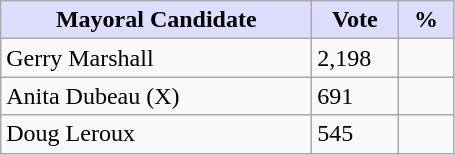<table class="wikitable">
<tr>
<th style="background:#ddf; width:200px;">Mayoral Candidate </th>
<th style="background:#ddf; width:50px;">Vote</th>
<th style="background:#ddf; width:30px;">%</th>
</tr>
<tr>
<td>Gerry Marshall</td>
<td>2,198</td>
<td></td>
</tr>
<tr>
<td>Anita Dubeau (X)</td>
<td>691</td>
<td></td>
</tr>
<tr>
<td>Doug Leroux</td>
<td>545</td>
<td></td>
</tr>
</table>
